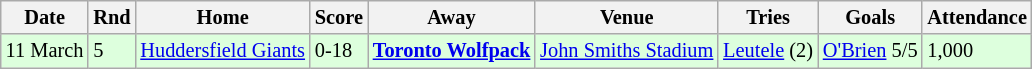<table class="wikitable" style="font-size:85%;">
<tr>
<th>Date</th>
<th>Rnd</th>
<th>Home</th>
<th>Score</th>
<th>Away</th>
<th>Venue</th>
<th>Tries</th>
<th>Goals</th>
<th>Attendance</th>
</tr>
<tr style="background:#ddffdd;" width=20 | >
<td>11 March</td>
<td>5</td>
<td> <a href='#'>Huddersfield Giants</a></td>
<td>0-18</td>
<td> <strong><a href='#'>Toronto Wolfpack</a></strong></td>
<td><a href='#'>John Smiths Stadium</a></td>
<td><a href='#'>Leutele</a> (2)</td>
<td><a href='#'>O'Brien</a> 5/5</td>
<td>1,000</td>
</tr>
</table>
